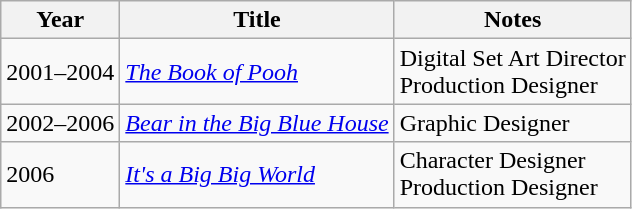<table class="wikitable">
<tr>
<th>Year</th>
<th>Title</th>
<th>Notes</th>
</tr>
<tr>
<td>2001–2004</td>
<td><em><a href='#'>The Book of Pooh</a></em></td>
<td>Digital Set Art Director<br>Production Designer</td>
</tr>
<tr>
<td>2002–2006</td>
<td><em><a href='#'>Bear in the Big Blue House</a></em></td>
<td>Graphic Designer</td>
</tr>
<tr>
<td>2006</td>
<td><em><a href='#'>It's a Big Big World</a></em></td>
<td>Character Designer<br>Production Designer</td>
</tr>
</table>
